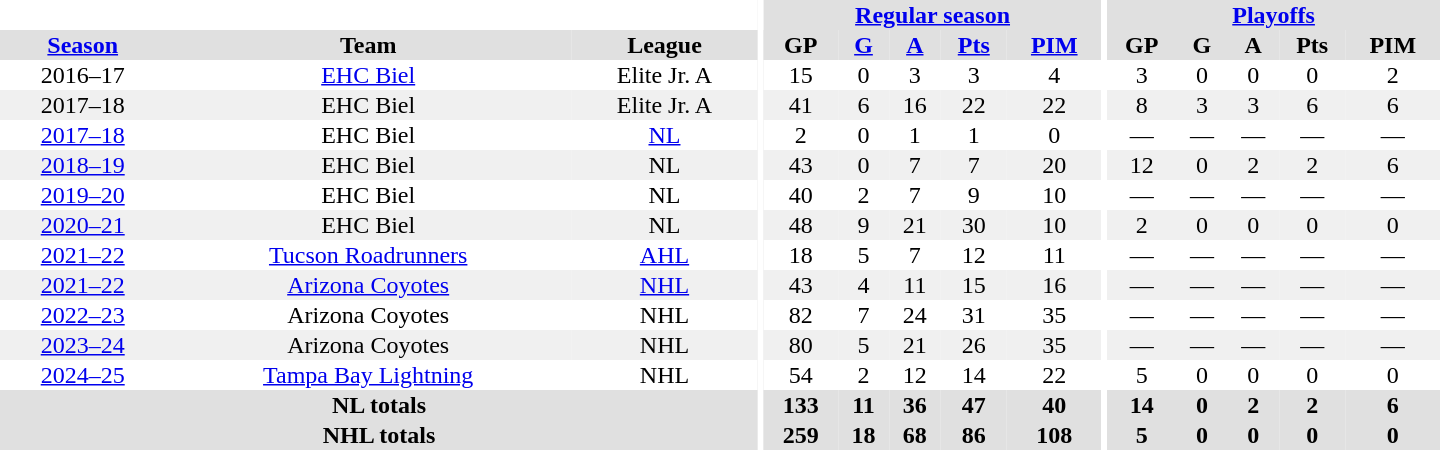<table border="0" cellpadding="1" cellspacing="0" style="text-align:center; width:60em;">
<tr bgcolor="#e0e0e0">
<th colspan="3" bgcolor="#ffffff"></th>
<th rowspan="99" bgcolor="#ffffff"></th>
<th colspan="5"><a href='#'>Regular season</a></th>
<th rowspan="99" bgcolor="#ffffff"></th>
<th colspan="5"><a href='#'>Playoffs</a></th>
</tr>
<tr bgcolor="#e0e0e0">
<th><a href='#'>Season</a></th>
<th>Team</th>
<th>League</th>
<th>GP</th>
<th><a href='#'>G</a></th>
<th><a href='#'>A</a></th>
<th><a href='#'>Pts</a></th>
<th><a href='#'>PIM</a></th>
<th>GP</th>
<th>G</th>
<th>A</th>
<th>Pts</th>
<th>PIM</th>
</tr>
<tr>
<td>2016–17</td>
<td><a href='#'>EHC Biel</a></td>
<td>Elite Jr. A</td>
<td>15</td>
<td>0</td>
<td>3</td>
<td>3</td>
<td>4</td>
<td>3</td>
<td>0</td>
<td>0</td>
<td>0</td>
<td>2</td>
</tr>
<tr bgcolor="#f0f0f0">
<td>2017–18</td>
<td>EHC Biel</td>
<td>Elite Jr. A</td>
<td>41</td>
<td>6</td>
<td>16</td>
<td>22</td>
<td>22</td>
<td>8</td>
<td>3</td>
<td>3</td>
<td>6</td>
<td>6</td>
</tr>
<tr>
<td><a href='#'>2017–18</a></td>
<td>EHC Biel</td>
<td><a href='#'>NL</a></td>
<td>2</td>
<td>0</td>
<td>1</td>
<td>1</td>
<td>0</td>
<td>—</td>
<td>—</td>
<td>—</td>
<td>—</td>
<td>—</td>
</tr>
<tr bgcolor="#f0f0f0">
<td><a href='#'>2018–19</a></td>
<td>EHC Biel</td>
<td>NL</td>
<td>43</td>
<td>0</td>
<td>7</td>
<td>7</td>
<td>20</td>
<td>12</td>
<td>0</td>
<td>2</td>
<td>2</td>
<td>6</td>
</tr>
<tr>
<td><a href='#'>2019–20</a></td>
<td>EHC Biel</td>
<td>NL</td>
<td>40</td>
<td>2</td>
<td>7</td>
<td>9</td>
<td>10</td>
<td>—</td>
<td>—</td>
<td>—</td>
<td>—</td>
<td>—</td>
</tr>
<tr bgcolor="#f0f0f0">
<td><a href='#'>2020–21</a></td>
<td>EHC Biel</td>
<td>NL</td>
<td>48</td>
<td>9</td>
<td>21</td>
<td>30</td>
<td>10</td>
<td>2</td>
<td>0</td>
<td>0</td>
<td>0</td>
<td>0</td>
</tr>
<tr>
<td><a href='#'>2021–22</a></td>
<td><a href='#'>Tucson Roadrunners</a></td>
<td><a href='#'>AHL</a></td>
<td>18</td>
<td>5</td>
<td>7</td>
<td>12</td>
<td>11</td>
<td>—</td>
<td>—</td>
<td>—</td>
<td>—</td>
<td>—</td>
</tr>
<tr bgcolor="#f0f0f0">
<td><a href='#'>2021–22</a></td>
<td><a href='#'>Arizona Coyotes</a></td>
<td><a href='#'>NHL</a></td>
<td>43</td>
<td>4</td>
<td>11</td>
<td>15</td>
<td>16</td>
<td>—</td>
<td>—</td>
<td>—</td>
<td>—</td>
<td>—</td>
</tr>
<tr>
<td><a href='#'>2022–23</a></td>
<td>Arizona Coyotes</td>
<td>NHL</td>
<td>82</td>
<td>7</td>
<td>24</td>
<td>31</td>
<td>35</td>
<td>—</td>
<td>—</td>
<td>—</td>
<td>—</td>
<td>—</td>
</tr>
<tr bgcolor="#f0f0f0">
<td><a href='#'>2023–24</a></td>
<td>Arizona Coyotes</td>
<td>NHL</td>
<td>80</td>
<td>5</td>
<td>21</td>
<td>26</td>
<td>35</td>
<td>—</td>
<td>—</td>
<td>—</td>
<td>—</td>
<td>—</td>
</tr>
<tr>
<td><a href='#'>2024–25</a></td>
<td><a href='#'>Tampa Bay Lightning</a></td>
<td>NHL</td>
<td>54</td>
<td>2</td>
<td>12</td>
<td>14</td>
<td>22</td>
<td>5</td>
<td>0</td>
<td>0</td>
<td>0</td>
<td>0</td>
</tr>
<tr bgcolor="#e0e0e0">
<th colspan="3">NL totals</th>
<th>133</th>
<th>11</th>
<th>36</th>
<th>47</th>
<th>40</th>
<th>14</th>
<th>0</th>
<th>2</th>
<th>2</th>
<th>6</th>
</tr>
<tr bgcolor="#e0e0e0">
<th colspan="3">NHL totals</th>
<th>259</th>
<th>18</th>
<th>68</th>
<th>86</th>
<th>108</th>
<th>5</th>
<th>0</th>
<th>0</th>
<th>0</th>
<th>0</th>
</tr>
</table>
